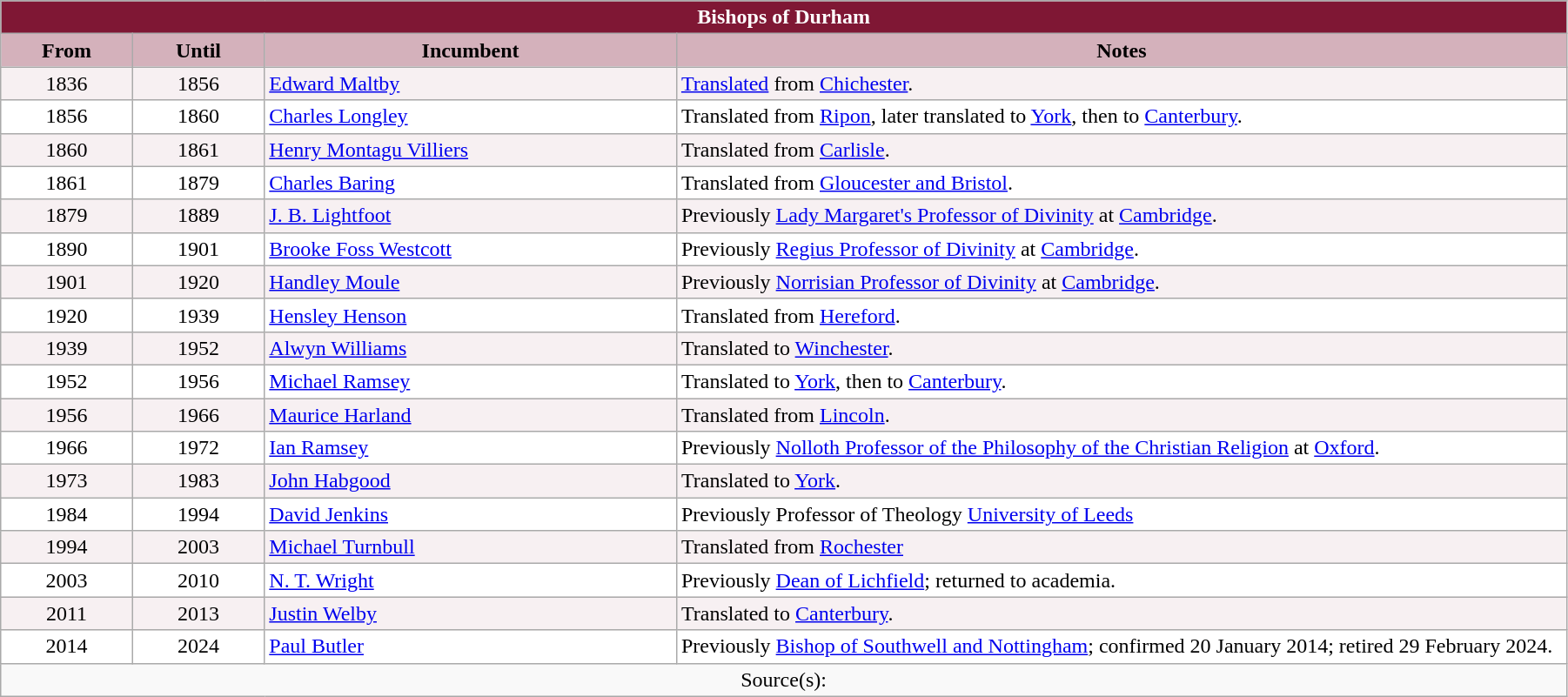<table class="wikitable" style="width:95%;" border="1" cellpadding="2">
<tr>
<th colspan="4" style="background-color: #7F1734; color: white;">Bishops of Durham</th>
</tr>
<tr>
<th style="background-color: #D4B1BB; width: 8%;">From</th>
<th style="background-color: #D4B1BB; width: 8%;">Until</th>
<th style="background-color: #D4B1BB; width: 25%;">Incumbent</th>
<th style="background-color: #D4B1BB; width: 54%;">Notes</th>
</tr>
<tr valign="top" style="background-color: #F7F0F2;">
<td style="text-align: center;">1836</td>
<td style="text-align: center;">1856</td>
<td> <a href='#'>Edward Maltby</a></td>
<td><a href='#'>Translated</a> from <a href='#'>Chichester</a>.</td>
</tr>
<tr valign="top" style="background-color: white;">
<td style="text-align: center;">1856</td>
<td style="text-align: center;">1860</td>
<td> <a href='#'>Charles Longley</a></td>
<td>Translated from <a href='#'>Ripon</a>, later translated to <a href='#'>York</a>, then to <a href='#'>Canterbury</a>.</td>
</tr>
<tr valign="top" style="background-color: #F7F0F2;">
<td style="text-align: center;">1860</td>
<td style="text-align: center;">1861</td>
<td> <a href='#'>Henry Montagu Villiers</a></td>
<td>Translated from <a href='#'>Carlisle</a>.</td>
</tr>
<tr valign="top" style="background-color: white;">
<td style="text-align: center;">1861</td>
<td style="text-align: center;">1879</td>
<td> <a href='#'>Charles Baring</a></td>
<td>Translated from <a href='#'>Gloucester and Bristol</a>.</td>
</tr>
<tr valign="top" style="background-color: #F7F0F2;">
<td style="text-align: center;">1879</td>
<td style="text-align: center;">1889</td>
<td> <a href='#'>J.&nbsp;B. Lightfoot</a></td>
<td>Previously <a href='#'>Lady Margaret's Professor of Divinity</a> at <a href='#'>Cambridge</a>.</td>
</tr>
<tr valign="top" style="background-color: white;">
<td style="text-align: center;">1890</td>
<td style="text-align: center;">1901</td>
<td> <a href='#'>Brooke Foss Westcott</a></td>
<td>Previously <a href='#'>Regius Professor of Divinity</a> at <a href='#'>Cambridge</a>.</td>
</tr>
<tr valign="top" style="background-color: #F7F0F2;">
<td style="text-align: center;">1901</td>
<td style="text-align: center;">1920</td>
<td> <a href='#'>Handley Moule</a></td>
<td>Previously <a href='#'>Norrisian Professor of Divinity</a> at <a href='#'>Cambridge</a>.</td>
</tr>
<tr valign="top" style="background-color: white;">
<td style="text-align: center;">1920</td>
<td style="text-align: center;">1939</td>
<td> <a href='#'>Hensley Henson</a></td>
<td>Translated from <a href='#'>Hereford</a>.</td>
</tr>
<tr valign="top" style="background-color: #F7F0F2;">
<td style="text-align: center;">1939</td>
<td style="text-align: center;">1952</td>
<td> <a href='#'>Alwyn Williams</a></td>
<td>Translated to <a href='#'>Winchester</a>.</td>
</tr>
<tr valign="top" style="background-color: white;">
<td style="text-align: center;">1952</td>
<td style="text-align: center;">1956</td>
<td> <a href='#'>Michael Ramsey</a></td>
<td>Translated to <a href='#'>York</a>, then to <a href='#'>Canterbury</a>.</td>
</tr>
<tr valign="top" style="background-color: #F7F0F2;">
<td style="text-align: center;">1956</td>
<td style="text-align: center;">1966</td>
<td> <a href='#'>Maurice Harland</a></td>
<td>Translated from <a href='#'>Lincoln</a>.</td>
</tr>
<tr valign="top" style="background-color: white;">
<td style="text-align: center;">1966</td>
<td style="text-align: center;">1972</td>
<td> <a href='#'>Ian Ramsey</a></td>
<td>Previously <a href='#'>Nolloth Professor of the Philosophy of the Christian Religion</a> at <a href='#'>Oxford</a>.</td>
</tr>
<tr valign="top" style="background-color: #F7F0F2;">
<td style="text-align: center;">1973</td>
<td style="text-align: center;">1983</td>
<td> <a href='#'>John Habgood</a></td>
<td>Translated to <a href='#'>York</a>.</td>
</tr>
<tr valign="top" style="background-color: white;">
<td style="text-align: center;">1984</td>
<td style="text-align: center;">1994</td>
<td> <a href='#'>David Jenkins</a></td>
<td>Previously Professor of Theology <a href='#'>University of Leeds</a></td>
</tr>
<tr valign="top" style="background-color: #F7F0F2;">
<td style="text-align: center;">1994</td>
<td style="text-align: center;">2003</td>
<td> <a href='#'>Michael Turnbull</a></td>
<td>Translated from <a href='#'>Rochester</a></td>
</tr>
<tr valign="top" style="background-color: white;">
<td style="text-align: center;">2003</td>
<td style="text-align: center;">2010</td>
<td> <a href='#'>N. T. Wright</a></td>
<td>Previously <a href='#'>Dean of Lichfield</a>; returned to academia.</td>
</tr>
<tr valign="top" style="background-color: #F7F0F2;">
<td style="text-align: center;">2011</td>
<td style="text-align: center;">2013</td>
<td> <a href='#'>Justin Welby</a></td>
<td>Translated to <a href='#'>Canterbury</a>.</td>
</tr>
<tr valign="top" style="background-color: white;">
<td style="text-align: center;">2014</td>
<td style="text-align: center;">2024</td>
<td> <a href='#'>Paul Butler</a></td>
<td>Previously <a href='#'>Bishop of Southwell and Nottingham</a>; confirmed 20 January 2014; retired 29 February 2024.</td>
</tr>
<tr valign="top" style="background-color: F7F0F2;">
<td align=center colspan="4">Source(s):</td>
</tr>
</table>
